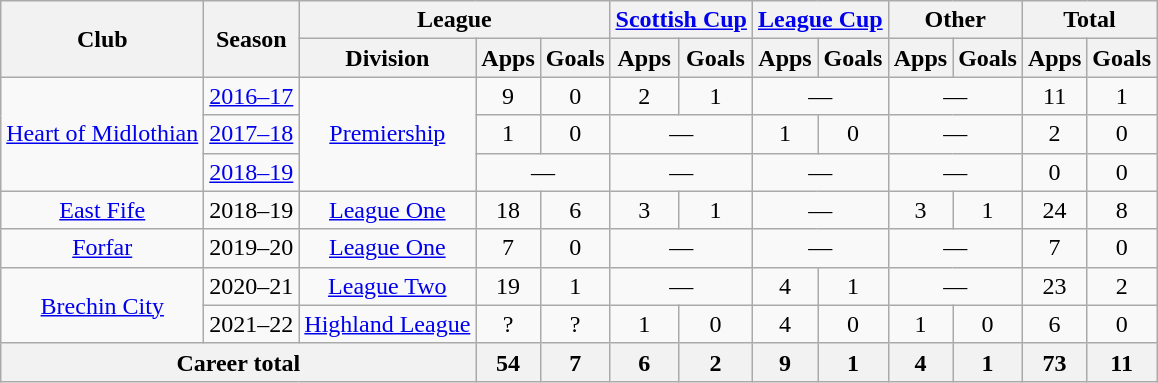<table class="wikitable" style="text-align: center">
<tr>
<th rowspan=2>Club</th>
<th rowspan=2>Season</th>
<th colspan=3>League</th>
<th colspan=2><a href='#'>Scottish Cup</a></th>
<th colspan=2><a href='#'>League Cup</a></th>
<th colspan=2>Other</th>
<th colspan=2>Total</th>
</tr>
<tr>
<th>Division</th>
<th>Apps</th>
<th>Goals</th>
<th>Apps</th>
<th>Goals</th>
<th>Apps</th>
<th>Goals</th>
<th>Apps</th>
<th>Goals</th>
<th>Apps</th>
<th>Goals</th>
</tr>
<tr>
<td rowspan=3><a href='#'>Heart of Midlothian</a></td>
<td><a href='#'>2016–17</a></td>
<td rowspan="3"><a href='#'>Premiership</a></td>
<td>9</td>
<td>0</td>
<td>2</td>
<td>1</td>
<td colspan="2">—</td>
<td colspan="2">—</td>
<td>11</td>
<td>1</td>
</tr>
<tr>
<td><a href='#'>2017–18</a></td>
<td>1</td>
<td>0</td>
<td colspan="2">—</td>
<td>1</td>
<td>0</td>
<td colspan="2">—</td>
<td>2</td>
<td>0</td>
</tr>
<tr>
<td><a href='#'>2018–19</a></td>
<td colspan="2">—</td>
<td colspan="2">—</td>
<td colspan="2">—</td>
<td colspan="2">—</td>
<td>0</td>
<td>0</td>
</tr>
<tr>
<td><a href='#'>East Fife</a></td>
<td>2018–19</td>
<td><a href='#'>League One</a></td>
<td>18</td>
<td>6</td>
<td>3</td>
<td>1</td>
<td colspan="2">—</td>
<td>3</td>
<td>1</td>
<td>24</td>
<td>8</td>
</tr>
<tr>
<td><a href='#'>Forfar</a></td>
<td>2019–20</td>
<td><a href='#'>League One</a></td>
<td>7</td>
<td>0</td>
<td colspan="2">—</td>
<td colspan="2">—</td>
<td colspan="2">—</td>
<td>7</td>
<td>0</td>
</tr>
<tr>
<td rowspan="2"><a href='#'>Brechin City</a></td>
<td>2020–21</td>
<td><a href='#'>League Two</a></td>
<td>19</td>
<td>1</td>
<td colspan="2">—</td>
<td>4</td>
<td>1</td>
<td colspan="2">—</td>
<td>23</td>
<td>2</td>
</tr>
<tr>
<td>2021–22</td>
<td><a href='#'>Highland League</a></td>
<td>?</td>
<td>?</td>
<td>1</td>
<td>0</td>
<td>4</td>
<td>0</td>
<td>1</td>
<td>0</td>
<td>6</td>
<td>0</td>
</tr>
<tr>
<th colspan="3">Career total</th>
<th>54</th>
<th>7</th>
<th>6</th>
<th>2</th>
<th>9</th>
<th>1</th>
<th>4</th>
<th>1</th>
<th>73</th>
<th>11</th>
</tr>
</table>
